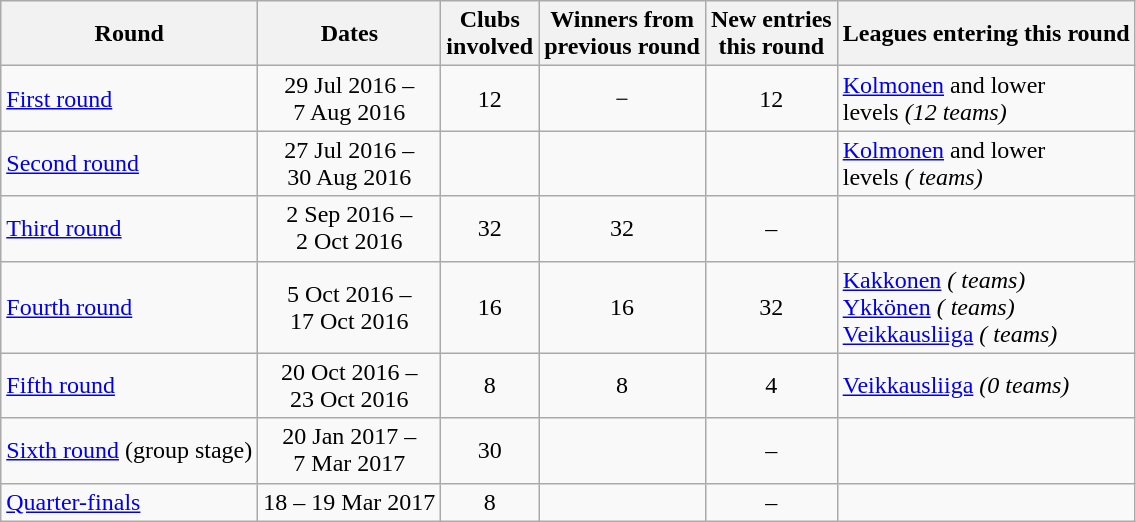<table class="wikitable">
<tr>
<th>Round</th>
<th>Dates</th>
<th>Clubs<br>involved</th>
<th>Winners from<br>previous round</th>
<th>New entries<br>this round</th>
<th>Leagues entering this round</th>
</tr>
<tr>
<td><a href='#'>First round</a></td>
<td style="text-align:center;">29 Jul 2016 – <br>7 Aug 2016</td>
<td style="text-align:center;">12</td>
<td style="text-align:center;">−</td>
<td style="text-align:center;">12</td>
<td><a href='#'>Kolmonen</a> and lower <br>levels <em>(12 teams)</em></td>
</tr>
<tr>
<td><a href='#'>Second round</a></td>
<td style="text-align:center;">27 Jul 2016 – <br>30 Aug 2016</td>
<td style="text-align:center;"></td>
<td style="text-align:center;"></td>
<td style="text-align:center;"></td>
<td><a href='#'>Kolmonen</a> and lower <br>levels <em>( teams)</em></td>
</tr>
<tr>
<td><a href='#'>Third round</a></td>
<td style="text-align:center;">2 Sep 2016 – <br>2 Oct 2016</td>
<td style="text-align:center;">32</td>
<td style="text-align:center;">32</td>
<td style="text-align:center;">–</td>
<td></td>
</tr>
<tr>
<td><a href='#'>Fourth round</a></td>
<td style="text-align:center;">5 Oct 2016 – <br>17 Oct 2016</td>
<td style="text-align:center;">16</td>
<td style="text-align:center;">16</td>
<td style="text-align:center;">32</td>
<td><a href='#'>Kakkonen</a> <em>( teams)</em><br><a href='#'>Ykkönen</a> <em>( teams)</em><br><a href='#'>Veikkausliiga</a> <em>( teams)</em></td>
</tr>
<tr>
<td><a href='#'>Fifth round</a></td>
<td style="text-align:center;">20 Oct 2016 – <br>23 Oct 2016</td>
<td style="text-align:center;">8</td>
<td style="text-align:center;">8</td>
<td style="text-align:center;">4</td>
<td><a href='#'>Veikkausliiga</a> <em>(0 teams)</em></td>
</tr>
<tr>
<td><a href='#'>Sixth round</a> (group stage)</td>
<td style="text-align:center;">20 Jan 2017 – <br>7 Mar 2017</td>
<td style="text-align:center;">30</td>
<td style="text-align:center;"></td>
<td style="text-align:center;">–</td>
<td></td>
</tr>
<tr>
<td><a href='#'>Quarter-finals</a></td>
<td style="text-align:center;">18 – 19 Mar 2017</td>
<td style="text-align:center;">8</td>
<td style="text-align:center;"></td>
<td style="text-align:center;">–</td>
<td></td>
</tr>
</table>
